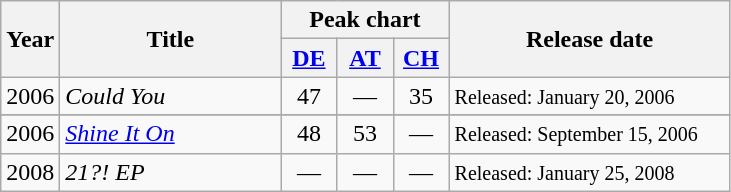<table class="wikitable">
<tr>
<th rowspan="2">Year</th>
<th width="140" rowspan="2">Title</th>
<th colspan="3">Peak chart</th>
<th width="180" rowspan="2">Release date</th>
</tr>
<tr>
<th width="30"><a href='#'>DE</a></th>
<th width="30"><a href='#'>AT</a></th>
<th width="30"><a href='#'>CH</a></th>
</tr>
<tr>
<td>2006</td>
<td><em>Could You</em></td>
<td align="center" >47</td>
<td align="center" >—</td>
<td align="center" >35</td>
<td><small>Released: January 20, 2006</small></td>
</tr>
<tr>
</tr>
<tr>
<td>2006</td>
<td><em><a href='#'>Shine It On</a></em></td>
<td align="center" >48</td>
<td align="center" >53</td>
<td align="center" >—</td>
<td><small>Released: September 15, 2006</small></td>
</tr>
<tr>
<td>2008</td>
<td><em>21?! EP</em></td>
<td align="center" >—</td>
<td align="center" >—</td>
<td align="center" >—</td>
<td><small>Released: January 25, 2008</small></td>
</tr>
</table>
